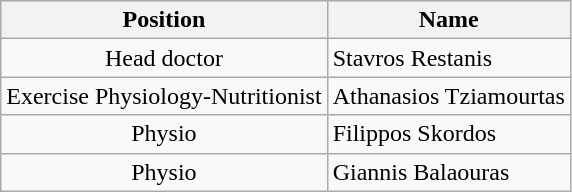<table class="wikitable" style="text-align: center;">
<tr>
<th>Position</th>
<th>Name</th>
</tr>
<tr>
<td>Head doctor</td>
<td style="text-align:left;">Stavros Restanis</td>
</tr>
<tr>
<td>Exercise Physiology-Nutritionist</td>
<td>Athanasios Tziamourtas</td>
</tr>
<tr>
<td>Physio</td>
<td style="text-align:left;">Filippos Skordos</td>
</tr>
<tr>
<td>Physio</td>
<td style="text-align:left;">Giannis Balaouras</td>
</tr>
</table>
